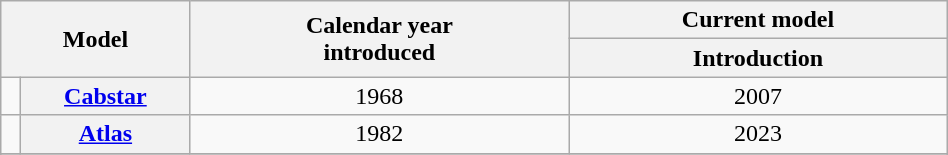<table class="wikitable" style="text-align: center; width: 50%">
<tr>
<th colspan="2" rowspan="2">Model</th>
<th rowspan="2" width="40%">Calendar year<br>introduced</th>
<th>Current model</th>
</tr>
<tr>
<th width="40%">Introduction</th>
</tr>
<tr>
<td></td>
<th><strong><a href='#'>Cabstar</a></strong></th>
<td>1968</td>
<td>2007</td>
</tr>
<tr>
<td></td>
<th><strong><a href='#'>Atlas</a></strong></th>
<td>1982</td>
<td>2023</td>
</tr>
<tr>
</tr>
<tr>
</tr>
<tr>
</tr>
</table>
